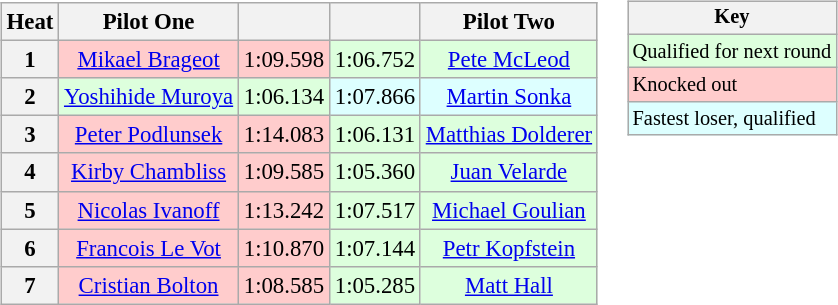<table>
<tr>
<td><br><table class="wikitable" style="font-size:95%; text-align:center">
<tr>
<th>Heat</th>
<th>Pilot One</th>
<th></th>
<th></th>
<th>Pilot Two</th>
</tr>
<tr>
<th>1</th>
<td style="background-color:#ffcccc;"> <a href='#'>Mikael Brageot</a></td>
<td style="background-color:#ffcccc;">1:09.598</td>
<td style="background-color:#ddffdd;">1:06.752</td>
<td style="background-color:#ddffdd;"> <a href='#'>Pete McLeod</a></td>
</tr>
<tr>
<th>2</th>
<td style="background-color:#ddffdd;"> <a href='#'>Yoshihide Muroya</a></td>
<td style="background-color:#ddffdd;">1:06.134 </td>
<td style="background-color:#ddffff;">1:07.866 </td>
<td style="background-color:#ddffff;"> <a href='#'>Martin Sonka</a></td>
</tr>
<tr>
<th>3</th>
<td style="background-color:#ffcccc;"> <a href='#'>Peter Podlunsek</a></td>
<td style="background-color:#ffcccc;">1:14.083 </td>
<td style="background-color:#ddffdd;">1:06.131</td>
<td style="background-color:#ddffdd;"> <a href='#'>Matthias Dolderer</a></td>
</tr>
<tr>
<th>4</th>
<td style="background-color:#ffcccc;"> <a href='#'>Kirby Chambliss</a></td>
<td style="background-color:#ffcccc;">1:09.585 </td>
<td style="background-color:#ddffdd;">1:05.360</td>
<td style="background-color:#ddffdd;"> <a href='#'>Juan Velarde</a></td>
</tr>
<tr>
<th>5</th>
<td style="background-color:#ffcccc;"> <a href='#'>Nicolas Ivanoff</a></td>
<td style="background-color:#ffcccc;">1:13.242 </td>
<td style="background-color:#ddffdd;">1:07.517</td>
<td style="background-color:#ddffdd;"> <a href='#'>Michael Goulian</a></td>
</tr>
<tr>
<th>6</th>
<td style="background-color:#ffcccc;"> <a href='#'>Francois Le Vot</a></td>
<td style="background-color:#ffcccc;">1:10.870</td>
<td style="background-color:#ddffdd;">1:07.144</td>
<td style="background-color:#ddffdd;"> <a href='#'>Petr Kopfstein</a></td>
</tr>
<tr>
<th>7</th>
<td style="background-color:#ffcccc;"> <a href='#'>Cristian Bolton</a></td>
<td style="background-color:#ffcccc;">1:08.585</td>
<td style="background-color:#ddffdd;">1:05.285</td>
<td style="background-color:#ddffdd;"> <a href='#'>Matt Hall</a></td>
</tr>
</table>
</td>
<td valign="top"><br><table class="wikitable" style="font-size: 85%;">
<tr>
<th colspan=2>Key</th>
</tr>
<tr style="background:#ddffdd;">
<td>Qualified for next round</td>
</tr>
<tr style="background:#ffcccc;">
<td>Knocked out</td>
</tr>
<tr style="background:#ddffff;">
<td>Fastest loser, qualified</td>
</tr>
</table>
</td>
</tr>
</table>
